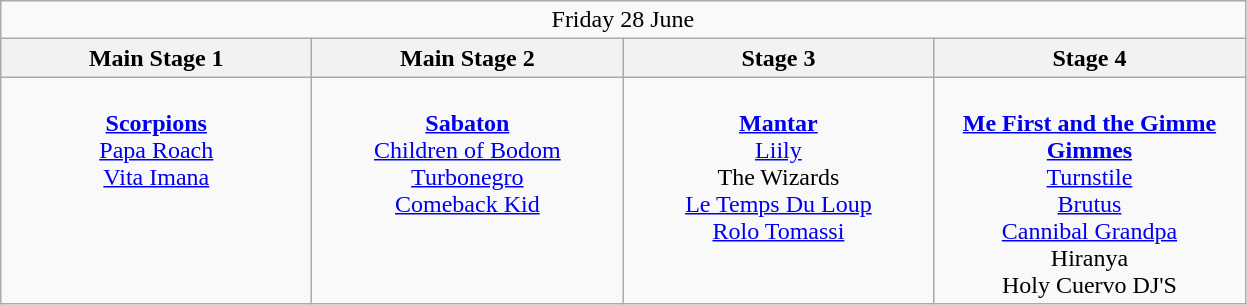<table class="wikitable">
<tr>
<td colspan="4" style="text-align:center;">Friday 28 June</td>
</tr>
<tr>
<th>Main Stage 1</th>
<th>Main Stage 2</th>
<th>Stage 3</th>
<th>Stage 4</th>
</tr>
<tr>
<td style="text-align:center; vertical-align:top; width:200px;"><br><strong><a href='#'>Scorpions</a></strong><br>
<a href='#'>Papa Roach</a><br>
<a href='#'>Vita Imana</a><br></td>
<td style="text-align:center; vertical-align:top; width:200px;"><br><strong><a href='#'>Sabaton</a></strong><br>
<a href='#'>Children of Bodom</a><br>
<a href='#'>Turbonegro</a><br>
<a href='#'>Comeback Kid</a><br></td>
<td style="text-align:center; vertical-align:top; width:200px;"><br><strong><a href='#'>Mantar</a></strong><br>
<a href='#'>Liily</a><br>
The Wizards<br>
<a href='#'>Le Temps Du Loup</a><br>
<a href='#'>Rolo Tomassi</a><br></td>
<td style="text-align:center; vertical-align:top; width:200px;"><br><strong><a href='#'>Me First and the Gimme Gimmes</a></strong><br>
<a href='#'>Turnstile</a><br>
<a href='#'>Brutus</a> <br>
<a href='#'>Cannibal Grandpa</a><br>
Hiranya<br>
Holy Cuervo DJ'S<br></td>
</tr>
</table>
